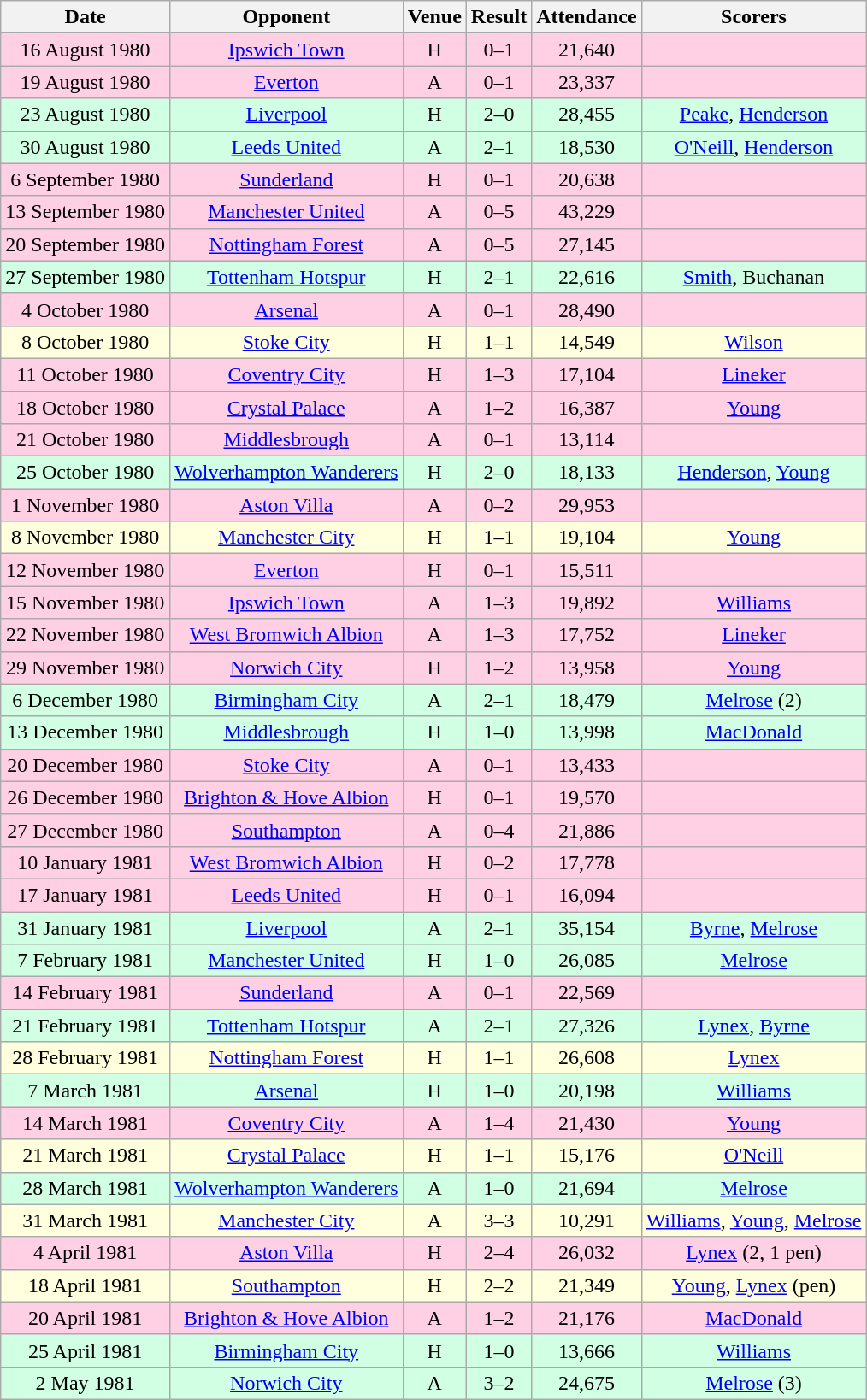<table class="wikitable sortable" style="font-size:100%; text-align:center">
<tr>
<th>Date</th>
<th>Opponent</th>
<th>Venue</th>
<th>Result</th>
<th>Attendance</th>
<th>Scorers</th>
</tr>
<tr style="background-color: #ffd0e3;">
<td>16 August 1980</td>
<td><a href='#'>Ipswich Town</a></td>
<td>H</td>
<td>0–1</td>
<td>21,640</td>
<td></td>
</tr>
<tr style="background-color: #ffd0e3;">
<td>19 August 1980</td>
<td><a href='#'>Everton</a></td>
<td>A</td>
<td>0–1</td>
<td>23,337</td>
<td></td>
</tr>
<tr style="background-color: #d0ffe3;">
<td>23 August 1980</td>
<td><a href='#'>Liverpool</a></td>
<td>H</td>
<td>2–0</td>
<td>28,455</td>
<td><a href='#'>Peake</a>, <a href='#'>Henderson</a></td>
</tr>
<tr style="background-color: #d0ffe3;">
<td>30 August 1980</td>
<td><a href='#'>Leeds United</a></td>
<td>A</td>
<td>2–1</td>
<td>18,530</td>
<td><a href='#'>O'Neill</a>, <a href='#'>Henderson</a></td>
</tr>
<tr style="background-color: #ffd0e3;">
<td>6 September 1980</td>
<td><a href='#'>Sunderland</a></td>
<td>H</td>
<td>0–1</td>
<td>20,638</td>
<td></td>
</tr>
<tr style="background-color: #ffd0e3;">
<td>13 September 1980</td>
<td><a href='#'>Manchester United</a></td>
<td>A</td>
<td>0–5</td>
<td>43,229</td>
<td></td>
</tr>
<tr style="background-color: #ffd0e3;">
<td>20 September 1980</td>
<td><a href='#'>Nottingham Forest</a></td>
<td>A</td>
<td>0–5</td>
<td>27,145</td>
<td></td>
</tr>
<tr style="background-color: #d0ffe3;">
<td>27 September 1980</td>
<td><a href='#'>Tottenham Hotspur</a></td>
<td>H</td>
<td>2–1</td>
<td>22,616</td>
<td><a href='#'>Smith</a>, Buchanan</td>
</tr>
<tr style="background-color: #ffd0e3;">
<td>4 October 1980</td>
<td><a href='#'>Arsenal</a></td>
<td>A</td>
<td>0–1</td>
<td>28,490</td>
<td></td>
</tr>
<tr style="background-color: #ffffdd;">
<td>8 October 1980</td>
<td><a href='#'>Stoke City</a></td>
<td>H</td>
<td>1–1</td>
<td>14,549</td>
<td><a href='#'>Wilson</a></td>
</tr>
<tr style="background-color: #ffd0e3;">
<td>11 October 1980</td>
<td><a href='#'>Coventry City</a></td>
<td>H</td>
<td>1–3</td>
<td>17,104</td>
<td><a href='#'>Lineker</a></td>
</tr>
<tr style="background-color: #ffd0e3;">
<td>18 October 1980</td>
<td><a href='#'>Crystal Palace</a></td>
<td>A</td>
<td>1–2</td>
<td>16,387</td>
<td><a href='#'>Young</a></td>
</tr>
<tr style="background-color: #ffd0e3;">
<td>21 October 1980</td>
<td><a href='#'>Middlesbrough</a></td>
<td>A</td>
<td>0–1</td>
<td>13,114</td>
<td></td>
</tr>
<tr style="background-color: #d0ffe3;">
<td>25 October 1980</td>
<td><a href='#'>Wolverhampton Wanderers</a></td>
<td>H</td>
<td>2–0</td>
<td>18,133</td>
<td><a href='#'>Henderson</a>, <a href='#'>Young</a></td>
</tr>
<tr style="background-color: #ffd0e3;">
<td>1 November 1980</td>
<td><a href='#'>Aston Villa</a></td>
<td>A</td>
<td>0–2</td>
<td>29,953</td>
<td></td>
</tr>
<tr style="background-color: #ffffdd;">
<td>8 November 1980</td>
<td><a href='#'>Manchester City</a></td>
<td>H</td>
<td>1–1</td>
<td>19,104</td>
<td><a href='#'>Young</a></td>
</tr>
<tr style="background-color: #ffd0e3;">
<td>12 November 1980</td>
<td><a href='#'>Everton</a></td>
<td>H</td>
<td>0–1</td>
<td>15,511</td>
<td></td>
</tr>
<tr style="background-color: #ffd0e3;">
<td>15 November 1980</td>
<td><a href='#'>Ipswich Town</a></td>
<td>A</td>
<td>1–3</td>
<td>19,892</td>
<td><a href='#'>Williams</a></td>
</tr>
<tr style="background-color: #ffd0e3;">
<td>22 November 1980</td>
<td><a href='#'>West Bromwich Albion</a></td>
<td>A</td>
<td>1–3</td>
<td>17,752</td>
<td><a href='#'>Lineker</a></td>
</tr>
<tr style="background-color: #ffd0e3;">
<td>29 November 1980</td>
<td><a href='#'>Norwich City</a></td>
<td>H</td>
<td>1–2</td>
<td>13,958</td>
<td><a href='#'>Young</a></td>
</tr>
<tr style="background-color: #d0ffe3;">
<td>6 December 1980</td>
<td><a href='#'>Birmingham City</a></td>
<td>A</td>
<td>2–1</td>
<td>18,479</td>
<td><a href='#'>Melrose</a> (2)</td>
</tr>
<tr style="background-color: #d0ffe3;">
<td>13 December 1980</td>
<td><a href='#'>Middlesbrough</a></td>
<td>H</td>
<td>1–0</td>
<td>13,998</td>
<td><a href='#'>MacDonald</a></td>
</tr>
<tr style="background-color: #ffd0e3;">
<td>20 December 1980</td>
<td><a href='#'>Stoke City</a></td>
<td>A</td>
<td>0–1</td>
<td>13,433</td>
<td></td>
</tr>
<tr style="background-color: #ffd0e3;">
<td>26 December 1980</td>
<td><a href='#'>Brighton & Hove Albion</a></td>
<td>H</td>
<td>0–1</td>
<td>19,570</td>
<td></td>
</tr>
<tr style="background-color: #ffd0e3;">
<td>27 December 1980</td>
<td><a href='#'>Southampton</a></td>
<td>A</td>
<td>0–4</td>
<td>21,886</td>
<td></td>
</tr>
<tr style="background-color: #ffd0e3;">
<td>10 January 1981</td>
<td><a href='#'>West Bromwich Albion</a></td>
<td>H</td>
<td>0–2</td>
<td>17,778</td>
<td></td>
</tr>
<tr style="background-color: #ffd0e3;">
<td>17 January 1981</td>
<td><a href='#'>Leeds United</a></td>
<td>H</td>
<td>0–1</td>
<td>16,094</td>
<td></td>
</tr>
<tr style="background-color: #d0ffe3;">
<td>31 January 1981</td>
<td><a href='#'>Liverpool</a></td>
<td>A</td>
<td>2–1</td>
<td>35,154</td>
<td><a href='#'>Byrne</a>, <a href='#'>Melrose</a></td>
</tr>
<tr style="background-color: #d0ffe3;">
<td>7 February 1981</td>
<td><a href='#'>Manchester United</a></td>
<td>H</td>
<td>1–0</td>
<td>26,085</td>
<td><a href='#'>Melrose</a></td>
</tr>
<tr style="background-color: #ffd0e3;">
<td>14 February 1981</td>
<td><a href='#'>Sunderland</a></td>
<td>A</td>
<td>0–1</td>
<td>22,569</td>
<td></td>
</tr>
<tr style="background-color: #d0ffe3;">
<td>21 February 1981</td>
<td><a href='#'>Tottenham Hotspur</a></td>
<td>A</td>
<td>2–1</td>
<td>27,326</td>
<td><a href='#'>Lynex</a>, <a href='#'>Byrne</a></td>
</tr>
<tr style="background-color: #ffffdd;">
<td>28 February 1981</td>
<td><a href='#'>Nottingham Forest</a></td>
<td>H</td>
<td>1–1</td>
<td>26,608</td>
<td><a href='#'>Lynex</a></td>
</tr>
<tr style="background-color: #d0ffe3;">
<td>7 March 1981</td>
<td><a href='#'>Arsenal</a></td>
<td>H</td>
<td>1–0</td>
<td>20,198</td>
<td><a href='#'>Williams</a></td>
</tr>
<tr style="background-color: #ffd0e3;">
<td>14 March 1981</td>
<td><a href='#'>Coventry City</a></td>
<td>A</td>
<td>1–4</td>
<td>21,430</td>
<td><a href='#'>Young</a></td>
</tr>
<tr style="background-color: #ffffdd;">
<td>21 March 1981</td>
<td><a href='#'>Crystal Palace</a></td>
<td>H</td>
<td>1–1</td>
<td>15,176</td>
<td><a href='#'>O'Neill</a></td>
</tr>
<tr style="background-color: #d0ffe3;">
<td>28 March 1981</td>
<td><a href='#'>Wolverhampton Wanderers</a></td>
<td>A</td>
<td>1–0</td>
<td>21,694</td>
<td><a href='#'>Melrose</a></td>
</tr>
<tr style="background-color: #ffffdd;">
<td>31 March 1981</td>
<td><a href='#'>Manchester City</a></td>
<td>A</td>
<td>3–3</td>
<td>10,291</td>
<td><a href='#'>Williams</a>, <a href='#'>Young</a>, <a href='#'>Melrose</a></td>
</tr>
<tr style="background-color: #ffd0e3;">
<td>4 April 1981</td>
<td><a href='#'>Aston Villa</a></td>
<td>H</td>
<td>2–4</td>
<td>26,032</td>
<td><a href='#'>Lynex</a> (2, 1 pen)</td>
</tr>
<tr style="background-color: #ffffdd;">
<td>18 April 1981</td>
<td><a href='#'>Southampton</a></td>
<td>H</td>
<td>2–2</td>
<td>21,349</td>
<td><a href='#'>Young</a>, <a href='#'>Lynex</a> (pen)</td>
</tr>
<tr style="background-color: #ffd0e3;">
<td>20 April 1981</td>
<td><a href='#'>Brighton & Hove Albion</a></td>
<td>A</td>
<td>1–2</td>
<td>21,176</td>
<td><a href='#'>MacDonald</a></td>
</tr>
<tr style="background-color: #d0ffe3;">
<td>25 April 1981</td>
<td><a href='#'>Birmingham City</a></td>
<td>H</td>
<td>1–0</td>
<td>13,666</td>
<td><a href='#'>Williams</a></td>
</tr>
<tr style="background-color: #d0ffe3;">
<td>2 May 1981</td>
<td><a href='#'>Norwich City</a></td>
<td>A</td>
<td>3–2</td>
<td>24,675</td>
<td><a href='#'>Melrose</a> (3)</td>
</tr>
</table>
